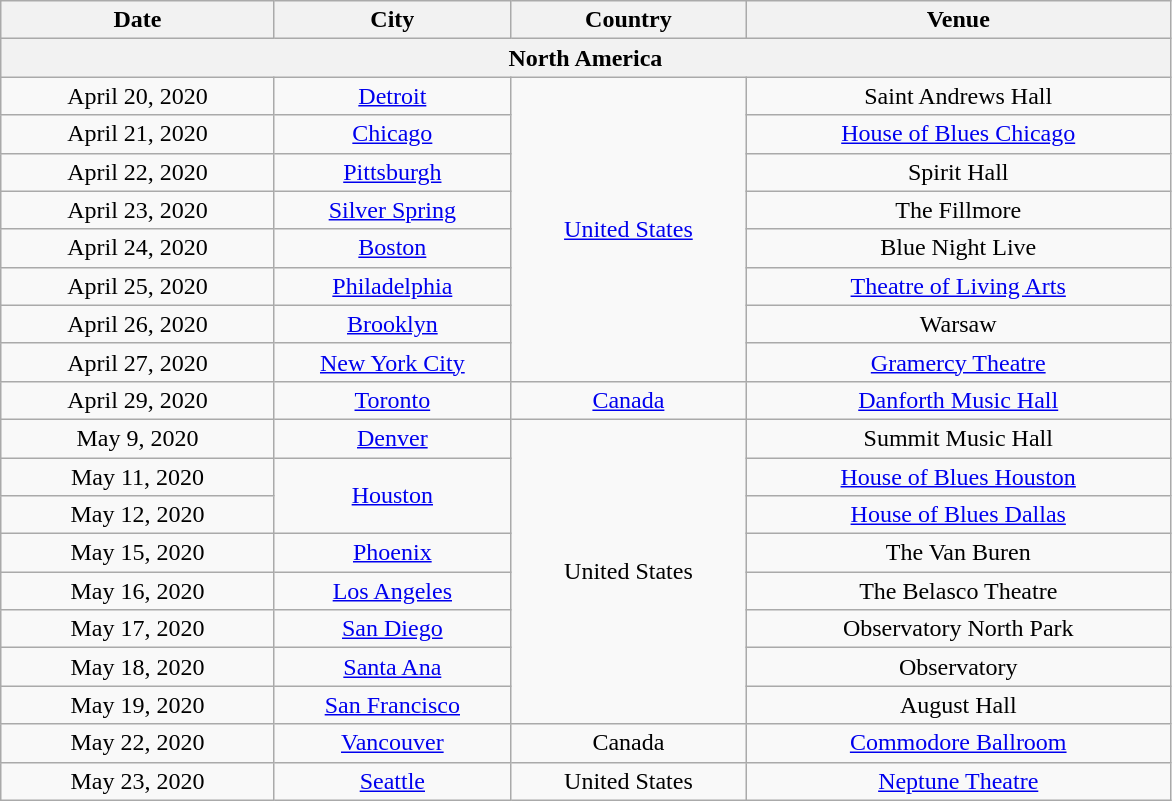<table class="wikitable" style="text-align:center;">
<tr>
<th width="175">Date</th>
<th width="150">City</th>
<th width="150">Country</th>
<th width="275">Venue</th>
</tr>
<tr>
<th colspan="4"><strong>North America</strong></th>
</tr>
<tr>
<td>April 20, 2020</td>
<td><a href='#'>Detroit</a></td>
<td rowspan="8"><a href='#'>United States</a></td>
<td>Saint Andrews Hall</td>
</tr>
<tr>
<td>April 21, 2020</td>
<td><a href='#'>Chicago</a></td>
<td><a href='#'>House of Blues Chicago</a></td>
</tr>
<tr>
<td>April 22, 2020</td>
<td><a href='#'>Pittsburgh</a></td>
<td>Spirit Hall</td>
</tr>
<tr>
<td>April 23, 2020</td>
<td><a href='#'>Silver Spring</a></td>
<td>The Fillmore</td>
</tr>
<tr>
<td>April 24, 2020</td>
<td><a href='#'>Boston</a></td>
<td>Blue Night Live</td>
</tr>
<tr>
<td>April 25, 2020</td>
<td><a href='#'>Philadelphia</a></td>
<td><a href='#'>Theatre of Living Arts</a></td>
</tr>
<tr>
<td>April 26, 2020</td>
<td><a href='#'>Brooklyn</a></td>
<td>Warsaw</td>
</tr>
<tr>
<td>April 27, 2020</td>
<td><a href='#'>New York City</a></td>
<td><a href='#'>Gramercy Theatre</a></td>
</tr>
<tr>
<td>April 29, 2020</td>
<td><a href='#'>Toronto</a></td>
<td><a href='#'>Canada</a></td>
<td><a href='#'>Danforth Music Hall</a></td>
</tr>
<tr>
<td>May 9, 2020</td>
<td><a href='#'>Denver</a></td>
<td rowspan="8">United States</td>
<td>Summit Music Hall</td>
</tr>
<tr>
<td>May 11, 2020</td>
<td rowspan="2"><a href='#'>Houston</a></td>
<td><a href='#'>House of Blues Houston</a></td>
</tr>
<tr>
<td>May 12, 2020</td>
<td><a href='#'>House of Blues Dallas</a></td>
</tr>
<tr>
<td>May 15, 2020</td>
<td><a href='#'>Phoenix</a></td>
<td>The Van Buren</td>
</tr>
<tr>
<td>May 16, 2020</td>
<td><a href='#'>Los Angeles</a></td>
<td>The Belasco Theatre</td>
</tr>
<tr>
<td>May 17, 2020</td>
<td><a href='#'>San Diego</a></td>
<td>Observatory North Park</td>
</tr>
<tr>
<td>May 18, 2020</td>
<td><a href='#'>Santa Ana</a></td>
<td>Observatory</td>
</tr>
<tr>
<td>May 19, 2020</td>
<td><a href='#'>San Francisco</a></td>
<td>August Hall</td>
</tr>
<tr>
<td>May 22, 2020</td>
<td><a href='#'>Vancouver</a></td>
<td>Canada</td>
<td><a href='#'>Commodore Ballroom</a></td>
</tr>
<tr>
<td>May 23, 2020</td>
<td><a href='#'>Seattle</a></td>
<td>United States</td>
<td><a href='#'>Neptune Theatre</a></td>
</tr>
</table>
